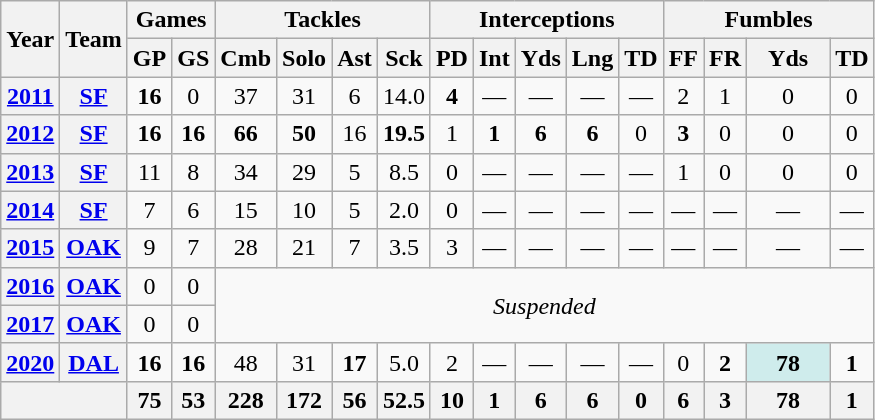<table class="wikitable" style="text-align:center;">
<tr>
<th rowspan="2">Year</th>
<th rowspan="2">Team</th>
<th colspan="2">Games</th>
<th colspan="4">Tackles</th>
<th colspan="5">Interceptions</th>
<th colspan="4">Fumbles</th>
</tr>
<tr>
<th>GP</th>
<th>GS</th>
<th>Cmb</th>
<th>Solo</th>
<th>Ast</th>
<th>Sck</th>
<th>PD</th>
<th>Int</th>
<th>Yds</th>
<th>Lng</th>
<th>TD</th>
<th>FF</th>
<th>FR</th>
<th>Yds</th>
<th>TD</th>
</tr>
<tr>
<th><a href='#'>2011</a></th>
<th><a href='#'>SF</a></th>
<td><strong>16</strong></td>
<td>0</td>
<td>37</td>
<td>31</td>
<td>6</td>
<td>14.0</td>
<td><strong>4</strong></td>
<td>—</td>
<td>—</td>
<td>—</td>
<td>—</td>
<td>2</td>
<td>1</td>
<td>0</td>
<td>0</td>
</tr>
<tr>
<th><a href='#'>2012</a></th>
<th><a href='#'>SF</a></th>
<td><strong>16</strong></td>
<td><strong>16</strong></td>
<td><strong>66</strong></td>
<td><strong>50</strong></td>
<td>16</td>
<td><strong>19.5</strong></td>
<td>1</td>
<td><strong>1</strong></td>
<td><strong>6</strong></td>
<td><strong>6</strong></td>
<td>0</td>
<td><strong>3</strong></td>
<td>0</td>
<td>0</td>
<td>0</td>
</tr>
<tr>
<th><a href='#'>2013</a></th>
<th><a href='#'>SF</a></th>
<td>11</td>
<td>8</td>
<td>34</td>
<td>29</td>
<td>5</td>
<td>8.5</td>
<td>0</td>
<td>—</td>
<td>—</td>
<td>—</td>
<td>—</td>
<td>1</td>
<td>0</td>
<td>0</td>
<td>0</td>
</tr>
<tr>
<th><a href='#'>2014</a></th>
<th><a href='#'>SF</a></th>
<td>7</td>
<td>6</td>
<td>15</td>
<td>10</td>
<td>5</td>
<td>2.0</td>
<td>0</td>
<td>—</td>
<td>—</td>
<td>—</td>
<td>—</td>
<td>—</td>
<td>—</td>
<td>—</td>
<td>—</td>
</tr>
<tr>
<th><a href='#'>2015</a></th>
<th><a href='#'>OAK</a></th>
<td>9</td>
<td>7</td>
<td>28</td>
<td>21</td>
<td>7</td>
<td>3.5</td>
<td>3</td>
<td>—</td>
<td>—</td>
<td>—</td>
<td>—</td>
<td>—</td>
<td>—</td>
<td>—</td>
<td>—</td>
</tr>
<tr>
<th><a href='#'>2016</a></th>
<th><a href='#'>OAK</a></th>
<td>0</td>
<td>0</td>
<td rowspan="2" colspan="13"><em>Suspended</em></td>
</tr>
<tr>
<th><a href='#'>2017</a></th>
<th><a href='#'>OAK</a></th>
<td>0</td>
<td>0</td>
</tr>
<tr>
<th><a href='#'>2020</a></th>
<th><a href='#'>DAL</a></th>
<td><strong>16</strong></td>
<td><strong>16</strong></td>
<td>48</td>
<td>31</td>
<td><strong>17</strong></td>
<td>5.0</td>
<td>2</td>
<td>—</td>
<td>—</td>
<td>—</td>
<td>—</td>
<td>0</td>
<td><strong>2</strong></td>
<td style="background:#cfecec; width:3em;"><strong>78</strong></td>
<td><strong>1</strong></td>
</tr>
<tr>
<th colspan="2"></th>
<th>75</th>
<th>53</th>
<th>228</th>
<th>172</th>
<th>56</th>
<th>52.5</th>
<th>10</th>
<th>1</th>
<th>6</th>
<th>6</th>
<th>0</th>
<th>6</th>
<th>3</th>
<th>78</th>
<th>1</th>
</tr>
</table>
